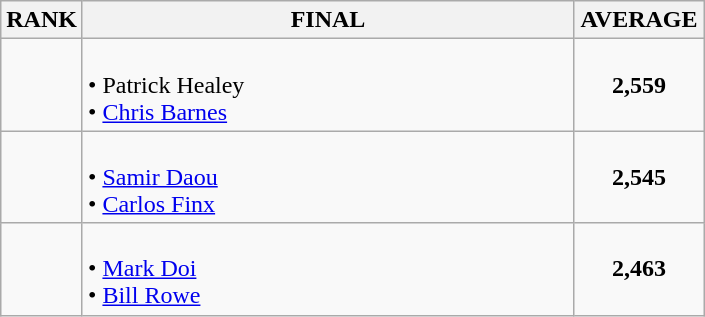<table class="wikitable">
<tr>
<th>RANK</th>
<th style="width: 20em">FINAL</th>
<th style="width: 5em">AVERAGE</th>
</tr>
<tr>
<td align="center"></td>
<td><strong></strong><br>• Patrick Healey<br>• <a href='#'>Chris Barnes</a></td>
<td align="center"><strong>2,559</strong></td>
</tr>
<tr>
<td align="center"></td>
<td><strong></strong><br>• <a href='#'>Samir Daou</a><br>• <a href='#'>Carlos Finx</a></td>
<td align="center"><strong>2,545</strong></td>
</tr>
<tr>
<td align="center"></td>
<td><strong></strong><br>• <a href='#'>Mark Doi</a><br>• <a href='#'>Bill Rowe</a></td>
<td align="center"><strong>2,463</strong></td>
</tr>
</table>
